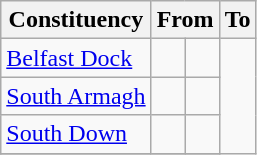<table class="wikitable">
<tr>
<th>Constituency</th>
<th colspan=2>From</th>
<th colspan=2>To</th>
</tr>
<tr>
<td><a href='#'>Belfast Dock</a></td>
<td></td>
<td></td>
</tr>
<tr>
<td><a href='#'>South Armagh</a></td>
<td></td>
<td></td>
</tr>
<tr>
<td><a href='#'>South Down</a></td>
<td></td>
<td></td>
</tr>
<tr>
</tr>
</table>
